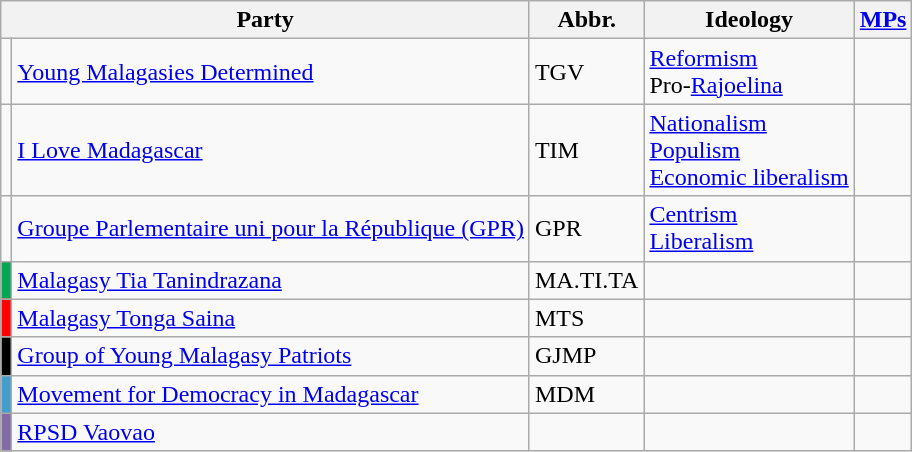<table class="wikitable">
<tr>
<th colspan=2>Party</th>
<th>Abbr.</th>
<th>Ideology</th>
<th><a href='#'>MPs</a></th>
</tr>
<tr>
<td bgcolor=></td>
<td><a href='#'>Young Malagasies Determined</a><br><small></small></td>
<td>TGV</td>
<td><a href='#'>Reformism</a><br>Pro-<a href='#'>Rajoelina</a></td>
<td></td>
</tr>
<tr>
<td bgcolor=></td>
<td><a href='#'>I Love Madagascar</a><br><small></small></td>
<td>TIM</td>
<td><a href='#'>Nationalism</a><br><a href='#'>Populism</a><br><a href='#'>Economic liberalism</a></td>
<td></td>
</tr>
<tr>
<td bgcolor=></td>
<td><a href='#'>Groupe Parlementaire uni pour la République (GPR)</a><br><small></small></td>
<td>GPR</td>
<td><a href='#'>Centrism</a><br><a href='#'>Liberalism</a><br></td>
<td></td>
</tr>
<tr>
<td bgcolor=#00A650></td>
<td><a href='#'>Malagasy Tia Tanindrazana</a></td>
<td>MA.TI.TA</td>
<td></td>
<td></td>
</tr>
<tr>
<td bgcolor=#FE0000></td>
<td><a href='#'>Malagasy Tonga Saina</a></td>
<td>MTS</td>
<td></td>
<td></td>
</tr>
<tr>
<td bgcolor=#000000></td>
<td><a href='#'>Group of Young Malagasy Patriots</a><br><small></small></td>
<td>GJMP</td>
<td></td>
<td></td>
</tr>
<tr>
<td bgcolor=#439ECD></td>
<td><a href='#'>Movement for Democracy in Madagascar</a><br><small></small></td>
<td>MDM</td>
<td></td>
<td></td>
</tr>
<tr>
<td bgcolor=#826ba3></td>
<td><a href='#'>RPSD Vaovao</a></td>
<td></td>
<td></td>
<td></td>
</tr>
</table>
